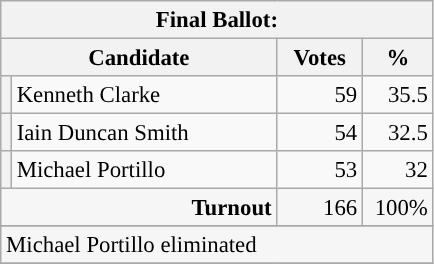<table class="wikitable" style="font-size: 95%;">
<tr>
<th colspan="4">Final Ballot:</th>
</tr>
<tr>
<th colspan="2" style="width: 170px">Candidate</th>
<th style="width: 50px">Votes</th>
<th style="width: 40px">%</th>
</tr>
<tr>
<th style="background-color: "></th>
<td style="width: 170px">Kenneth Clarke</td>
<td align="right">59</td>
<td align="right">35.5</td>
</tr>
<tr>
<th style="background-color: "></th>
<td style="width: 170px">Iain Duncan Smith</td>
<td align="right">54</td>
<td align="right">32.5</td>
</tr>
<tr>
<th style="background-color: "></th>
<td style="width: 170px">Michael Portillo</td>
<td align="right">53</td>
<td align="right">32</td>
</tr>
<tr style="background-color:#F6F6F6">
<td colspan="2" align="right"><strong>Turnout</strong></td>
<td align="right">166</td>
<td align="right">100%</td>
</tr>
<tr>
</tr>
<tr style="background-color:#F6F6F6">
<td colspan="4">Michael Portillo eliminated</td>
</tr>
<tr>
</tr>
</table>
